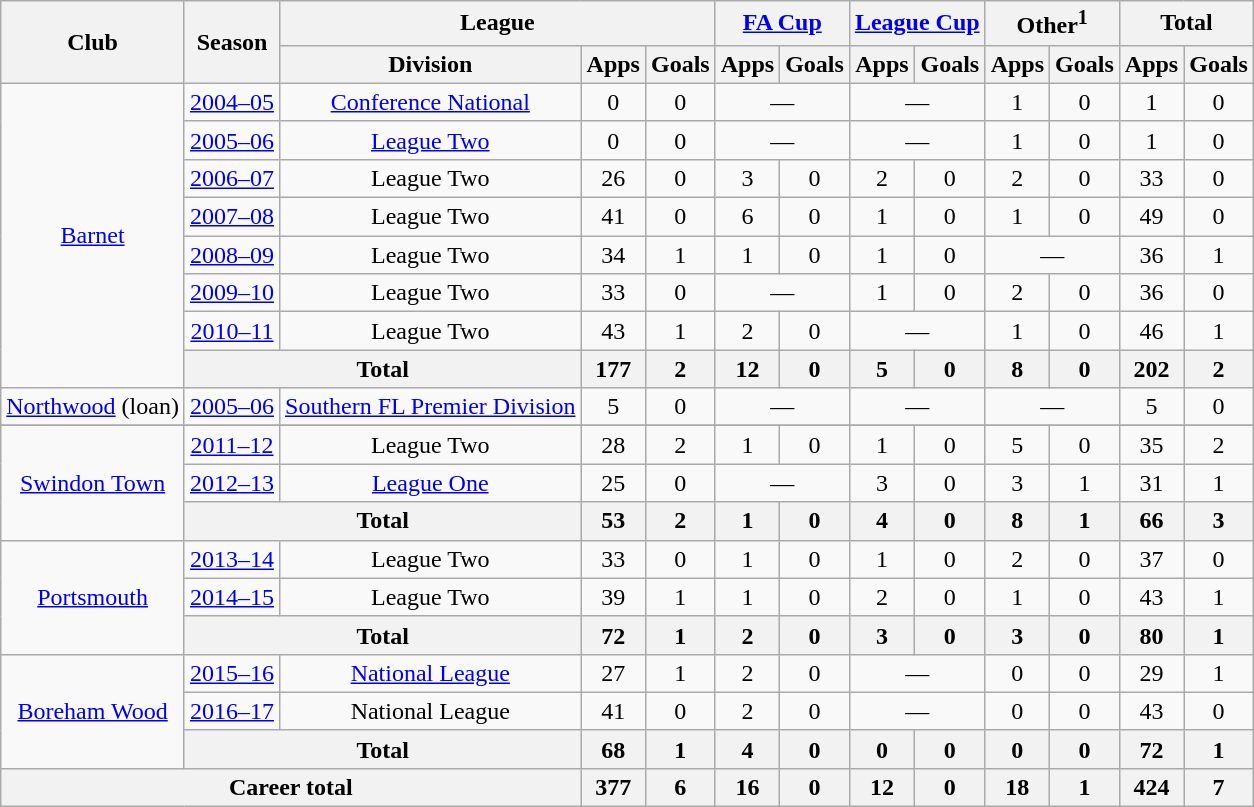<table class="wikitable" style="text-align: center;">
<tr>
<th rowspan="2">Club</th>
<th rowspan="2">Season</th>
<th colspan="3">League</th>
<th colspan="2"><a href='#'>FA Cup</a></th>
<th colspan="2"><a href='#'>League Cup</a></th>
<th colspan="2">Other<sup>1</sup></th>
<th colspan="2">Total</th>
</tr>
<tr>
<th>Division</th>
<th>Apps</th>
<th>Goals</th>
<th>Apps</th>
<th>Goals</th>
<th>Apps</th>
<th>Goals</th>
<th>Apps</th>
<th>Goals</th>
<th>Apps</th>
<th>Goals</th>
</tr>
<tr>
<td rowspan="8" valign="center"><a href='#'>Barnet</a></td>
<td><a href='#'>2004–05</a></td>
<td><a href='#'>Conference National</a></td>
<td>0</td>
<td>0</td>
<td colspan="2">—</td>
<td colspan="2">—</td>
<td>1</td>
<td>0</td>
<td>1</td>
<td>0</td>
</tr>
<tr>
<td><a href='#'>2005–06</a></td>
<td><a href='#'>League Two</a></td>
<td>0</td>
<td>0</td>
<td colspan="2">—</td>
<td colspan="2">—</td>
<td>1</td>
<td>0</td>
<td>1</td>
<td>0</td>
</tr>
<tr>
<td><a href='#'>2006–07</a></td>
<td>League Two</td>
<td>26</td>
<td>0</td>
<td>3</td>
<td>0</td>
<td>2</td>
<td>0</td>
<td>2</td>
<td>0</td>
<td>33</td>
<td>0</td>
</tr>
<tr>
<td><a href='#'>2007–08</a></td>
<td>League Two</td>
<td>41</td>
<td>0</td>
<td>6</td>
<td>0</td>
<td>1</td>
<td>0</td>
<td>1</td>
<td>0</td>
<td>49</td>
<td>0</td>
</tr>
<tr>
<td><a href='#'>2008–09</a></td>
<td>League Two</td>
<td>34</td>
<td>1</td>
<td>1</td>
<td>0</td>
<td>1</td>
<td>0</td>
<td colspan="2">—</td>
<td>36</td>
<td>1</td>
</tr>
<tr>
<td><a href='#'>2009–10</a></td>
<td>League Two</td>
<td>33</td>
<td>0</td>
<td colspan="2">—</td>
<td>1</td>
<td>0</td>
<td>2</td>
<td>0</td>
<td>36</td>
<td>0</td>
</tr>
<tr>
<td><a href='#'>2010–11</a></td>
<td>League Two</td>
<td>43</td>
<td>1</td>
<td>2</td>
<td>0</td>
<td colspan="2">—</td>
<td>1</td>
<td>0</td>
<td>46</td>
<td>1</td>
</tr>
<tr>
<th colspan="2">Total</th>
<th>177</th>
<th>2</th>
<th>12</th>
<th>0</th>
<th>5</th>
<th>0</th>
<th>8</th>
<th>0</th>
<th>202</th>
<th>2</th>
</tr>
<tr>
<td><a href='#'>Northwood</a> (loan)</td>
<td><a href='#'>2005–06</a></td>
<td><a href='#'>Southern FL Premier Division</a></td>
<td>5</td>
<td>0</td>
<td colspan="2">—</td>
<td colspan="2">—</td>
<td colspan="2">—</td>
<td>5</td>
<td>0</td>
</tr>
<tr>
</tr>
<tr>
<td rowspan="3" valign="center"><a href='#'>Swindon Town</a></td>
<td><a href='#'>2011–12</a></td>
<td>League Two</td>
<td>28</td>
<td>2</td>
<td>1</td>
<td>0</td>
<td>1</td>
<td>0</td>
<td>5</td>
<td>0</td>
<td>35</td>
<td>2</td>
</tr>
<tr>
<td><a href='#'>2012–13</a></td>
<td><a href='#'>League One</a></td>
<td>25</td>
<td>0</td>
<td colspan="2">—</td>
<td>3</td>
<td>0</td>
<td>3</td>
<td>1</td>
<td>31</td>
<td>1</td>
</tr>
<tr>
<th colspan="2">Total</th>
<th>53</th>
<th>2</th>
<th>1</th>
<th>0</th>
<th>4</th>
<th>0</th>
<th>8</th>
<th>1</th>
<th>66</th>
<th>3</th>
</tr>
<tr>
<td rowspan="3" valign="center"><a href='#'>Portsmouth</a></td>
<td><a href='#'>2013–14</a></td>
<td>League Two</td>
<td>33</td>
<td>0</td>
<td>1</td>
<td>0</td>
<td>1</td>
<td>0</td>
<td>2</td>
<td>0</td>
<td>37</td>
<td>0</td>
</tr>
<tr>
<td><a href='#'>2014–15</a></td>
<td>League Two</td>
<td>39</td>
<td>1</td>
<td>1</td>
<td>0</td>
<td>2</td>
<td>0</td>
<td>1</td>
<td>0</td>
<td>43</td>
<td>1</td>
</tr>
<tr>
<th colspan="2">Total</th>
<th>72</th>
<th>1</th>
<th>2</th>
<th>0</th>
<th>3</th>
<th>0</th>
<th>3</th>
<th>0</th>
<th>80</th>
<th>1</th>
</tr>
<tr>
<td rowspan="3"><a href='#'>Boreham Wood</a></td>
<td><a href='#'>2015–16</a></td>
<td><a href='#'>National League</a></td>
<td>27</td>
<td>1</td>
<td>2</td>
<td>0</td>
<td colspan="2">—</td>
<td>0</td>
<td>0</td>
<td>29</td>
<td>1</td>
</tr>
<tr>
<td><a href='#'>2016–17</a></td>
<td>National League</td>
<td>41</td>
<td>0</td>
<td>2</td>
<td>0</td>
<td colspan="2">—</td>
<td>0</td>
<td>0</td>
<td>43</td>
<td>0</td>
</tr>
<tr>
<th colspan="2">Total</th>
<th>68</th>
<th>1</th>
<th>4</th>
<th>0</th>
<th>0</th>
<th>0</th>
<th>0</th>
<th>0</th>
<th>72</th>
<th>1</th>
</tr>
<tr>
<th colspan="3">Career total</th>
<th>377</th>
<th>6</th>
<th>16</th>
<th>0</th>
<th>12</th>
<th>0</th>
<th>18</th>
<th>1</th>
<th>424</th>
<th>7</th>
</tr>
</table>
